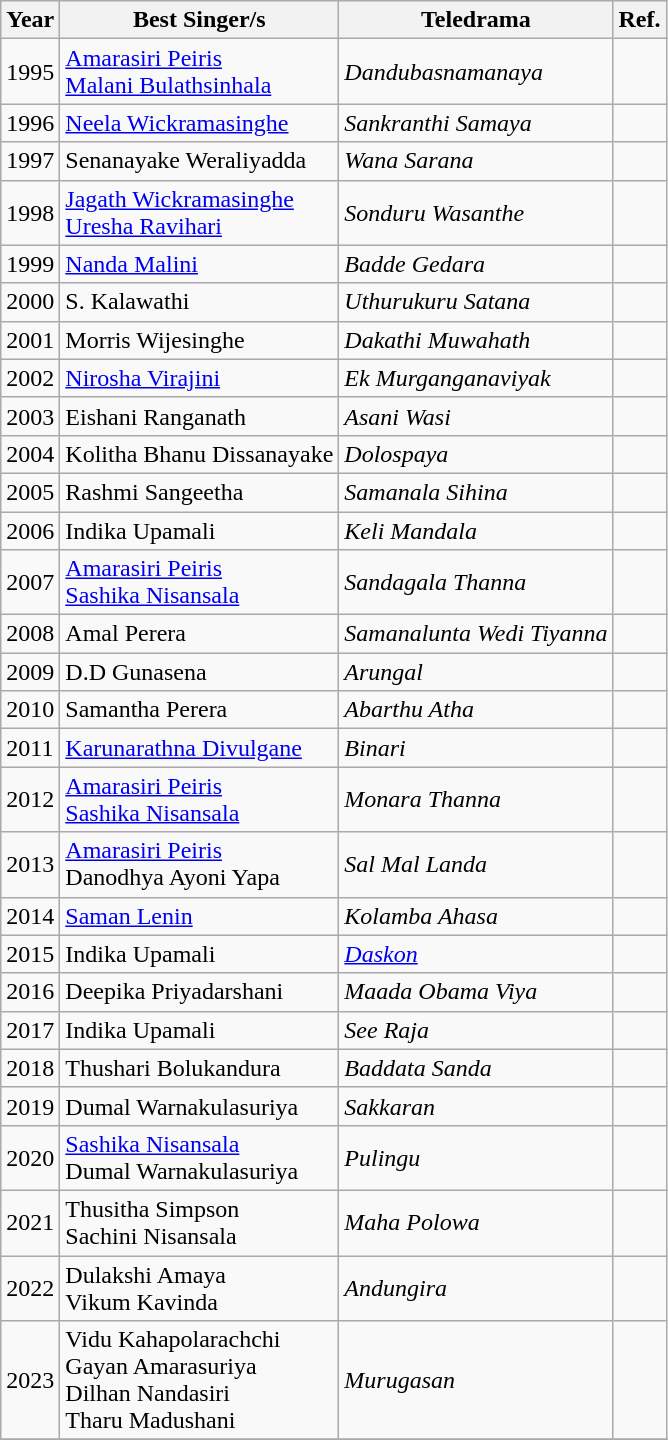<table class="wikitable">
<tr>
<th>Year</th>
<th>Best Singer/s</th>
<th>Teledrama</th>
<th>Ref.</th>
</tr>
<tr>
<td>1995</td>
<td><a href='#'>Amarasiri Peiris</a> <br> <a href='#'>Malani Bulathsinhala</a></td>
<td><em>Dandubasnamanaya</em></td>
<td></td>
</tr>
<tr>
<td>1996</td>
<td><a href='#'>Neela Wickramasinghe</a></td>
<td><em>Sankranthi Samaya</em></td>
<td></td>
</tr>
<tr>
<td>1997</td>
<td>Senanayake Weraliyadda</td>
<td><em>Wana Sarana</em></td>
<td></td>
</tr>
<tr>
<td>1998</td>
<td><a href='#'>Jagath Wickramasinghe</a> <br> <a href='#'>Uresha Ravihari</a></td>
<td><em>Sonduru Wasanthe</em></td>
<td></td>
</tr>
<tr>
<td>1999</td>
<td><a href='#'>Nanda Malini</a></td>
<td><em>Badde Gedara</em></td>
<td></td>
</tr>
<tr>
<td>2000</td>
<td>S. Kalawathi</td>
<td><em>Uthurukuru Satana</em></td>
<td></td>
</tr>
<tr>
<td>2001</td>
<td>Morris Wijesinghe</td>
<td><em>Dakathi Muwahath</em></td>
<td></td>
</tr>
<tr>
<td>2002</td>
<td><a href='#'>Nirosha Virajini</a></td>
<td><em>Ek Murganganaviyak</em></td>
<td></td>
</tr>
<tr>
<td>2003</td>
<td>Eishani Ranganath</td>
<td><em>Asani Wasi</em></td>
<td></td>
</tr>
<tr>
<td>2004</td>
<td>Kolitha Bhanu Dissanayake</td>
<td><em>Dolospaya</em></td>
<td></td>
</tr>
<tr>
<td>2005</td>
<td>Rashmi Sangeetha</td>
<td><em>Samanala Sihina</em></td>
<td></td>
</tr>
<tr>
<td>2006</td>
<td>Indika Upamali</td>
<td><em>Keli Mandala</em></td>
<td></td>
</tr>
<tr>
<td>2007</td>
<td><a href='#'>Amarasiri Peiris</a> <br> <a href='#'>Sashika Nisansala</a></td>
<td><em>Sandagala Thanna</em></td>
<td></td>
</tr>
<tr>
<td>2008</td>
<td>Amal Perera</td>
<td><em>Samanalunta Wedi Tiyanna</em></td>
<td></td>
</tr>
<tr>
<td>2009</td>
<td>D.D Gunasena</td>
<td><em>Arungal</em></td>
<td></td>
</tr>
<tr>
<td>2010</td>
<td>Samantha Perera</td>
<td><em>Abarthu Atha</em></td>
<td></td>
</tr>
<tr>
<td>2011</td>
<td><a href='#'>Karunarathna Divulgane</a></td>
<td><em>Binari</em></td>
<td></td>
</tr>
<tr>
<td>2012</td>
<td><a href='#'>Amarasiri Peiris</a> <br> <a href='#'>Sashika Nisansala</a></td>
<td><em>Monara Thanna</em></td>
<td></td>
</tr>
<tr>
<td>2013</td>
<td><a href='#'>Amarasiri Peiris</a> <br> Danodhya Ayoni Yapa</td>
<td><em>Sal Mal Landa </em></td>
<td></td>
</tr>
<tr>
<td>2014</td>
<td><a href='#'>Saman Lenin</a></td>
<td><em>Kolamba Ahasa</em></td>
<td></td>
</tr>
<tr>
<td>2015</td>
<td>Indika Upamali</td>
<td><em><a href='#'>Daskon</a></em></td>
<td></td>
</tr>
<tr>
<td>2016</td>
<td>Deepika Priyadarshani</td>
<td><em>Maada Obama Viya</em></td>
<td></td>
</tr>
<tr>
<td>2017</td>
<td>Indika Upamali</td>
<td><em>See Raja</em></td>
<td></td>
</tr>
<tr>
<td>2018</td>
<td>Thushari Bolukandura</td>
<td><em>Baddata Sanda</em></td>
<td></td>
</tr>
<tr>
<td>2019</td>
<td>Dumal Warnakulasuriya</td>
<td><em>Sakkaran</em></td>
<td></td>
</tr>
<tr>
<td>2020</td>
<td><a href='#'>Sashika Nisansala </a> <br>  Dumal Warnakulasuriya</td>
<td><em>Pulingu  </em></td>
<td></td>
</tr>
<tr>
<td>2021</td>
<td>Thusitha Simpson<br> Sachini Nisansala</td>
<td><em>Maha Polowa</em></td>
<td></td>
</tr>
<tr>
<td>2022</td>
<td>Dulakshi Amaya <br>Vikum Kavinda</td>
<td><em>Andungira</em></td>
<td></td>
</tr>
<tr>
<td>2023</td>
<td>Vidu Kahapolarachchi<br> Gayan Amarasuriya <br>Dilhan Nandasiri<br>Tharu Madushani</td>
<td><em>Murugasan</em></td>
<td></td>
</tr>
<tr>
</tr>
</table>
